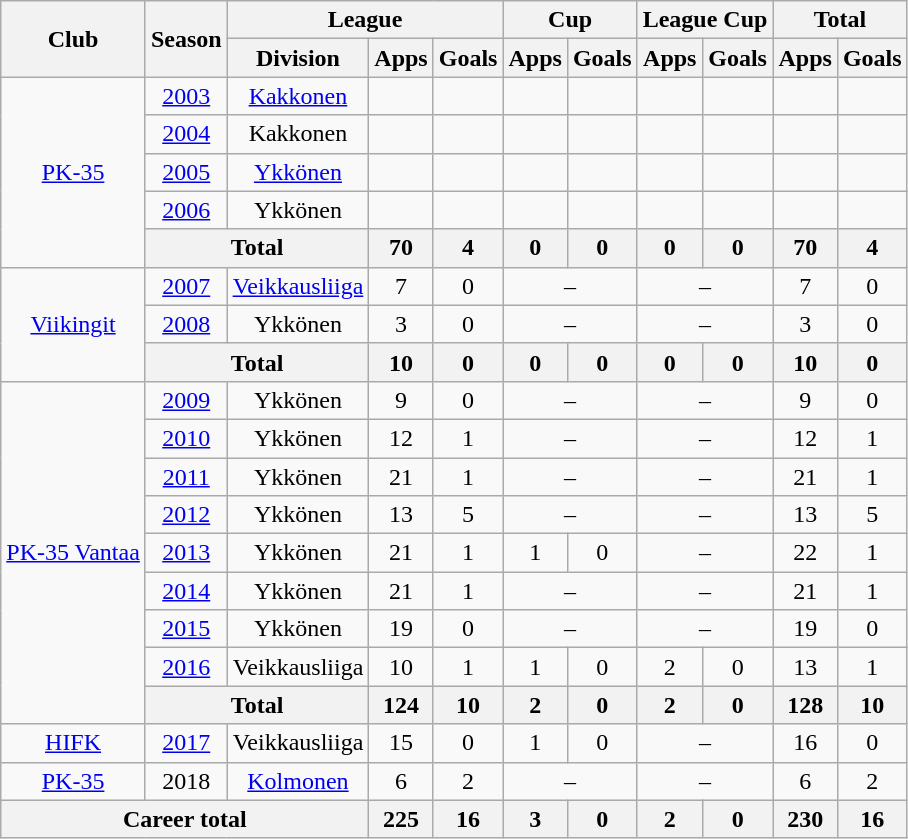<table class="wikitable" style="text-align:center">
<tr>
<th rowspan="2">Club</th>
<th rowspan="2">Season</th>
<th colspan="3">League</th>
<th colspan="2">Cup</th>
<th colspan="2">League Cup</th>
<th colspan="2">Total</th>
</tr>
<tr>
<th>Division</th>
<th>Apps</th>
<th>Goals</th>
<th>Apps</th>
<th>Goals</th>
<th>Apps</th>
<th>Goals</th>
<th>Apps</th>
<th>Goals</th>
</tr>
<tr>
<td rowspan="5"><a href='#'>PK-35</a></td>
<td><a href='#'>2003</a></td>
<td><a href='#'>Kakkonen</a></td>
<td></td>
<td></td>
<td></td>
<td></td>
<td></td>
<td></td>
<td></td>
<td></td>
</tr>
<tr>
<td><a href='#'>2004</a></td>
<td>Kakkonen</td>
<td></td>
<td></td>
<td></td>
<td></td>
<td></td>
<td></td>
<td></td>
<td></td>
</tr>
<tr>
<td><a href='#'>2005</a></td>
<td><a href='#'>Ykkönen</a></td>
<td></td>
<td></td>
<td></td>
<td></td>
<td></td>
<td></td>
<td></td>
<td></td>
</tr>
<tr>
<td><a href='#'>2006</a></td>
<td>Ykkönen</td>
<td></td>
<td></td>
<td></td>
<td></td>
<td></td>
<td></td>
<td></td>
<td></td>
</tr>
<tr>
<th colspan="2">Total</th>
<th>70</th>
<th>4</th>
<th>0</th>
<th>0</th>
<th>0</th>
<th>0</th>
<th>70</th>
<th>4</th>
</tr>
<tr>
<td rowspan="3"><a href='#'>Viikingit</a></td>
<td><a href='#'>2007</a></td>
<td><a href='#'>Veikkausliiga</a></td>
<td>7</td>
<td>0</td>
<td colspan="2">–</td>
<td colspan="2">–</td>
<td>7</td>
<td>0</td>
</tr>
<tr>
<td><a href='#'>2008</a></td>
<td>Ykkönen</td>
<td>3</td>
<td>0</td>
<td colspan="2">–</td>
<td colspan="2">–</td>
<td>3</td>
<td>0</td>
</tr>
<tr>
<th colspan="2">Total</th>
<th>10</th>
<th>0</th>
<th>0</th>
<th>0</th>
<th>0</th>
<th>0</th>
<th>10</th>
<th>0</th>
</tr>
<tr>
<td rowspan="9"><a href='#'>PK-35 Vantaa</a></td>
<td><a href='#'>2009</a></td>
<td>Ykkönen</td>
<td>9</td>
<td>0</td>
<td colspan="2">–</td>
<td colspan="2">–</td>
<td>9</td>
<td>0</td>
</tr>
<tr>
<td><a href='#'>2010</a></td>
<td>Ykkönen</td>
<td>12</td>
<td>1</td>
<td colspan="2">–</td>
<td colspan="2">–</td>
<td>12</td>
<td>1</td>
</tr>
<tr>
<td><a href='#'>2011</a></td>
<td>Ykkönen</td>
<td>21</td>
<td>1</td>
<td colspan="2">–</td>
<td colspan="2">–</td>
<td>21</td>
<td>1</td>
</tr>
<tr>
<td><a href='#'>2012</a></td>
<td>Ykkönen</td>
<td>13</td>
<td>5</td>
<td colspan="2">–</td>
<td colspan="2">–</td>
<td>13</td>
<td>5</td>
</tr>
<tr>
<td><a href='#'>2013</a></td>
<td>Ykkönen</td>
<td>21</td>
<td>1</td>
<td>1</td>
<td>0</td>
<td colspan="2">–</td>
<td>22</td>
<td>1</td>
</tr>
<tr>
<td><a href='#'>2014</a></td>
<td>Ykkönen</td>
<td>21</td>
<td>1</td>
<td colspan="2">–</td>
<td colspan="2">–</td>
<td>21</td>
<td>1</td>
</tr>
<tr>
<td><a href='#'>2015</a></td>
<td>Ykkönen</td>
<td>19</td>
<td>0</td>
<td colspan="2">–</td>
<td colspan="2">–</td>
<td>19</td>
<td>0</td>
</tr>
<tr>
<td><a href='#'>2016</a></td>
<td>Veikkausliiga</td>
<td>10</td>
<td>1</td>
<td>1</td>
<td>0</td>
<td>2</td>
<td>0</td>
<td>13</td>
<td>1</td>
</tr>
<tr>
<th colspan="2">Total</th>
<th>124</th>
<th>10</th>
<th>2</th>
<th>0</th>
<th>2</th>
<th>0</th>
<th>128</th>
<th>10</th>
</tr>
<tr>
<td><a href='#'>HIFK</a></td>
<td><a href='#'>2017</a></td>
<td>Veikkausliiga</td>
<td>15</td>
<td>0</td>
<td>1</td>
<td>0</td>
<td colspan="2">–</td>
<td>16</td>
<td>0</td>
</tr>
<tr>
<td><a href='#'>PK-35</a></td>
<td>2018</td>
<td><a href='#'>Kolmonen</a></td>
<td>6</td>
<td>2</td>
<td colspan="2">–</td>
<td colspan="2">–</td>
<td>6</td>
<td>2</td>
</tr>
<tr>
<th colspan="3">Career total</th>
<th>225</th>
<th>16</th>
<th>3</th>
<th>0</th>
<th>2</th>
<th>0</th>
<th>230</th>
<th>16</th>
</tr>
</table>
